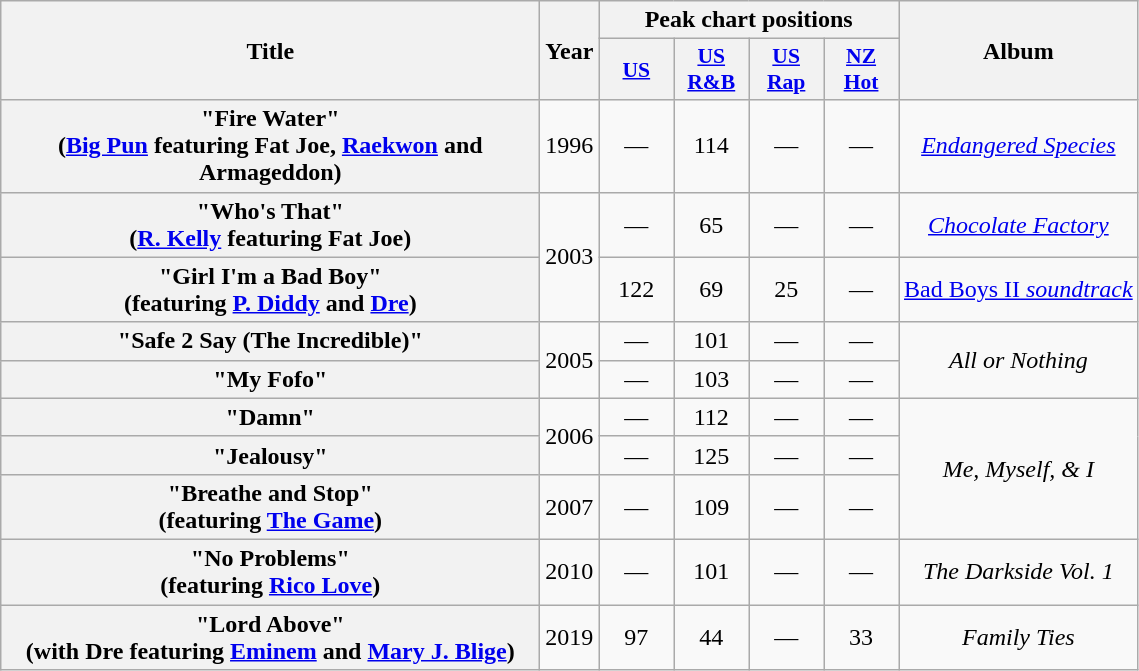<table class="wikitable plainrowheaders" style="text-align:center;">
<tr>
<th scope="col" rowspan="2" style="width:22em;">Title</th>
<th scope="col" rowspan="2">Year</th>
<th scope="col" colspan="4">Peak chart positions</th>
<th scope="col" rowspan="2">Album</th>
</tr>
<tr>
<th scope="col" style="width:3em;font-size:90%;"><a href='#'>US</a><br></th>
<th scope="col" style="width:3em;font-size:90%;"><a href='#'>US<br>R&B</a></th>
<th scope="col" style="width:3em;font-size:90%;"><a href='#'>US<br>Rap</a></th>
<th scope="col" style="width:3em;font-size:90%;"><a href='#'>NZ<br>Hot</a><br></th>
</tr>
<tr>
<th scope="row">"Fire Water"<br><span>(<a href='#'>Big Pun</a> featuring Fat Joe, <a href='#'>Raekwon</a> and Armageddon)</span></th>
<td>1996</td>
<td>—</td>
<td>114</td>
<td>—</td>
<td>—</td>
<td><em><a href='#'>Endangered Species</a></em></td>
</tr>
<tr>
<th scope="row">"Who's That"<br><span>(<a href='#'>R. Kelly</a> featuring Fat Joe)</span></th>
<td rowspan="2">2003</td>
<td>—</td>
<td>65</td>
<td>—</td>
<td>—</td>
<td><em><a href='#'>Chocolate Factory</a></em></td>
</tr>
<tr>
<th scope="row">"Girl I'm a Bad Boy"<br><span>(featuring <a href='#'>P. Diddy</a> and <a href='#'>Dre</a>)</span></th>
<td align=center>122</td>
<td>69</td>
<td>25</td>
<td>—</td>
<td><em><a href='#'></em>Bad Boys II<em> soundtrack</a></em></td>
</tr>
<tr>
<th scope="row">"Safe 2 Say (The Incredible)"</th>
<td rowspan="2">2005</td>
<td>—</td>
<td>101</td>
<td>—</td>
<td>—</td>
<td rowspan="2"><em>All or Nothing</em></td>
</tr>
<tr>
<th scope="row">"My Fofo"</th>
<td>—</td>
<td>103</td>
<td>—</td>
<td>—</td>
</tr>
<tr>
<th scope="row">"Damn"</th>
<td rowspan="2">2006</td>
<td>—</td>
<td>112</td>
<td>—</td>
<td>—</td>
<td rowspan="3"><em>Me, Myself, & I</em></td>
</tr>
<tr>
<th scope="row">"Jealousy"</th>
<td>—</td>
<td>125</td>
<td>—</td>
<td>—</td>
</tr>
<tr>
<th scope="row">"Breathe and Stop"<br><span>(featuring <a href='#'>The Game</a>)</span></th>
<td>2007</td>
<td>—</td>
<td>109</td>
<td>—</td>
<td>—</td>
</tr>
<tr>
<th scope="row">"No Problems"<br><span>(featuring <a href='#'>Rico Love</a>)</span></th>
<td>2010</td>
<td>—</td>
<td>101</td>
<td>—</td>
<td>—</td>
<td><em>The Darkside Vol. 1</em></td>
</tr>
<tr>
<th scope="row">"Lord Above"<br><span>(with Dre featuring <a href='#'>Eminem</a> and <a href='#'>Mary J. Blige</a>)</span></th>
<td>2019</td>
<td>97</td>
<td>44</td>
<td>—</td>
<td>33</td>
<td><em>Family Ties</em></td>
</tr>
</table>
